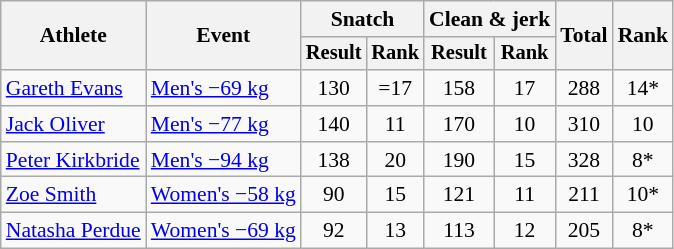<table class="wikitable" style="font-size:90%">
<tr>
<th rowspan="2">Athlete</th>
<th rowspan="2">Event</th>
<th colspan="2">Snatch</th>
<th colspan="2">Clean & jerk</th>
<th rowspan="2">Total</th>
<th rowspan="2">Rank</th>
</tr>
<tr style="font-size:95%">
<th>Result</th>
<th>Rank</th>
<th>Result</th>
<th>Rank</th>
</tr>
<tr align=center>
<td align=left><a href='#'>Gareth Evans</a></td>
<td align=left><a href='#'>Men's −69 kg</a></td>
<td>130</td>
<td>=17</td>
<td>158</td>
<td>17</td>
<td>288</td>
<td>14*</td>
</tr>
<tr align=center>
<td align=left><a href='#'>Jack Oliver</a></td>
<td align=left><a href='#'>Men's −77 kg</a></td>
<td>140</td>
<td>11</td>
<td>170</td>
<td>10</td>
<td>310</td>
<td>10</td>
</tr>
<tr align=center>
<td align=left><a href='#'>Peter Kirkbride</a></td>
<td align=left><a href='#'>Men's −94 kg</a></td>
<td>138</td>
<td>20</td>
<td>190</td>
<td>15</td>
<td>328</td>
<td>8*</td>
</tr>
<tr align=center>
<td align=left><a href='#'>Zoe Smith</a></td>
<td align=left><a href='#'>Women's −58 kg</a></td>
<td>90</td>
<td>15</td>
<td>121</td>
<td>11</td>
<td>211</td>
<td>10*</td>
</tr>
<tr align=center>
<td align=left><a href='#'>Natasha Perdue</a></td>
<td align=left><a href='#'>Women's −69 kg</a></td>
<td>92</td>
<td>13</td>
<td>113</td>
<td>12</td>
<td>205</td>
<td>8*</td>
</tr>
</table>
